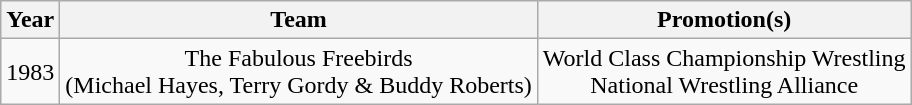<table class="wikitable sortable" style="text-align: center">
<tr>
<th>Year</th>
<th>Team</th>
<th>Promotion(s)</th>
</tr>
<tr>
<td>1983</td>
<td>The Fabulous Freebirds<br>(Michael Hayes, Terry Gordy & Buddy Roberts)</td>
<td>World Class Championship Wrestling<br>National Wrestling Alliance</td>
</tr>
</table>
